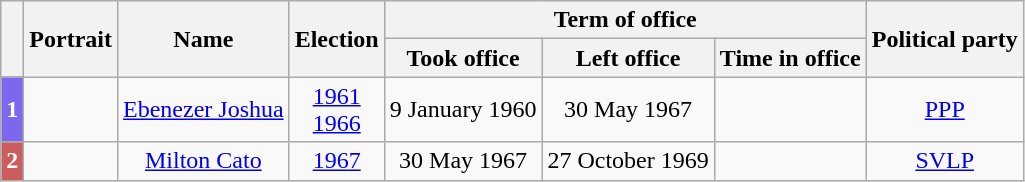<table class=wikitable style=text-align:center>
<tr>
<th rowspan="2"></th>
<th rowspan="2">Portrait</th>
<th rowspan="2">Name<br></th>
<th rowspan="2">Election</th>
<th colspan="3">Term of office</th>
<th rowspan="2">Political party</th>
</tr>
<tr>
<th>Took office</th>
<th>Left office</th>
<th>Time in office</th>
</tr>
<tr>
<th style="background:#7B68EE; color:white;">1</th>
<td></td>
<td><a href='#'>Ebenezer Joshua</a><br></td>
<td><a href='#'>1961</a><br><a href='#'>1966</a></td>
<td>9 January 1960</td>
<td>30 May 1967</td>
<td></td>
<td><a href='#'>PPP</a></td>
</tr>
<tr>
<th style="background:#CD5C5C; color:white;">2</th>
<td></td>
<td><a href='#'>Milton Cato</a><br></td>
<td><a href='#'>1967</a></td>
<td>30 May 1967</td>
<td>27 October 1969</td>
<td></td>
<td><a href='#'>SVLP</a></td>
</tr>
</table>
